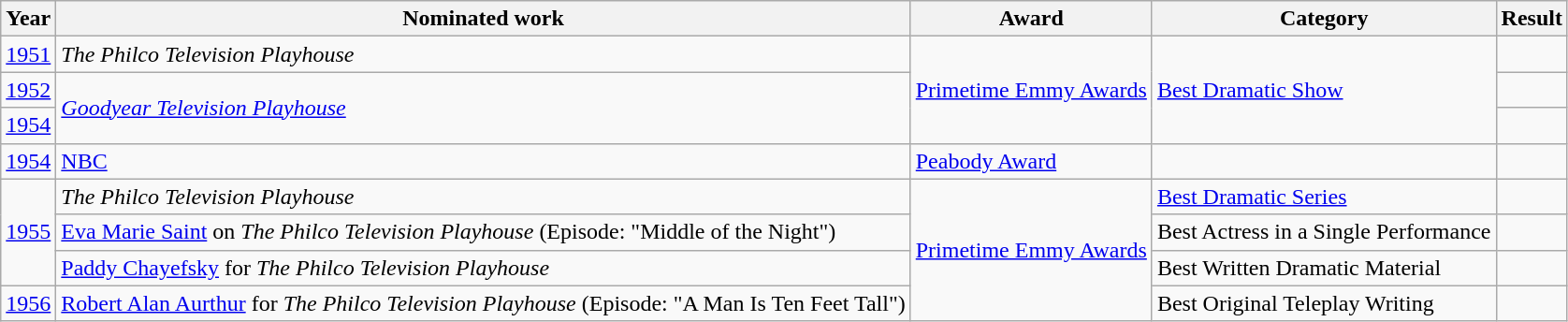<table class="wikitable">
<tr>
<th>Year</th>
<th>Nominated work</th>
<th>Award</th>
<th>Category</th>
<th>Result</th>
</tr>
<tr>
<td><a href='#'>1951</a></td>
<td><em>The Philco Television Playhouse</em></td>
<td rowspan=3><a href='#'>Primetime Emmy Awards</a></td>
<td rowspan=3><a href='#'>Best Dramatic Show</a></td>
<td></td>
</tr>
<tr>
<td><a href='#'>1952</a></td>
<td rowspan=2><em><a href='#'>Goodyear Television Playhouse</a></em></td>
<td></td>
</tr>
<tr>
<td><a href='#'>1954</a></td>
<td></td>
</tr>
<tr>
<td><a href='#'>1954</a></td>
<td><a href='#'>NBC</a></td>
<td><a href='#'>Peabody Award</a></td>
<td></td>
<td></td>
</tr>
<tr>
<td rowspan=3><a href='#'>1955</a></td>
<td><em>The Philco Television Playhouse</em></td>
<td rowspan=4><a href='#'>Primetime Emmy Awards</a></td>
<td><a href='#'>Best Dramatic Series</a></td>
<td></td>
</tr>
<tr>
<td><a href='#'>Eva Marie Saint</a> on <em>The Philco Television Playhouse</em> (Episode: "Middle of the Night")</td>
<td>Best Actress in a Single Performance</td>
<td></td>
</tr>
<tr>
<td><a href='#'>Paddy Chayefsky</a> for <em>The Philco Television Playhouse</em></td>
<td>Best Written Dramatic Material</td>
<td></td>
</tr>
<tr>
<td><a href='#'>1956</a></td>
<td><a href='#'>Robert Alan Aurthur</a> for <em>The Philco Television Playhouse</em> (Episode: "A Man Is Ten Feet Tall")</td>
<td>Best Original Teleplay Writing</td>
<td></td>
</tr>
</table>
